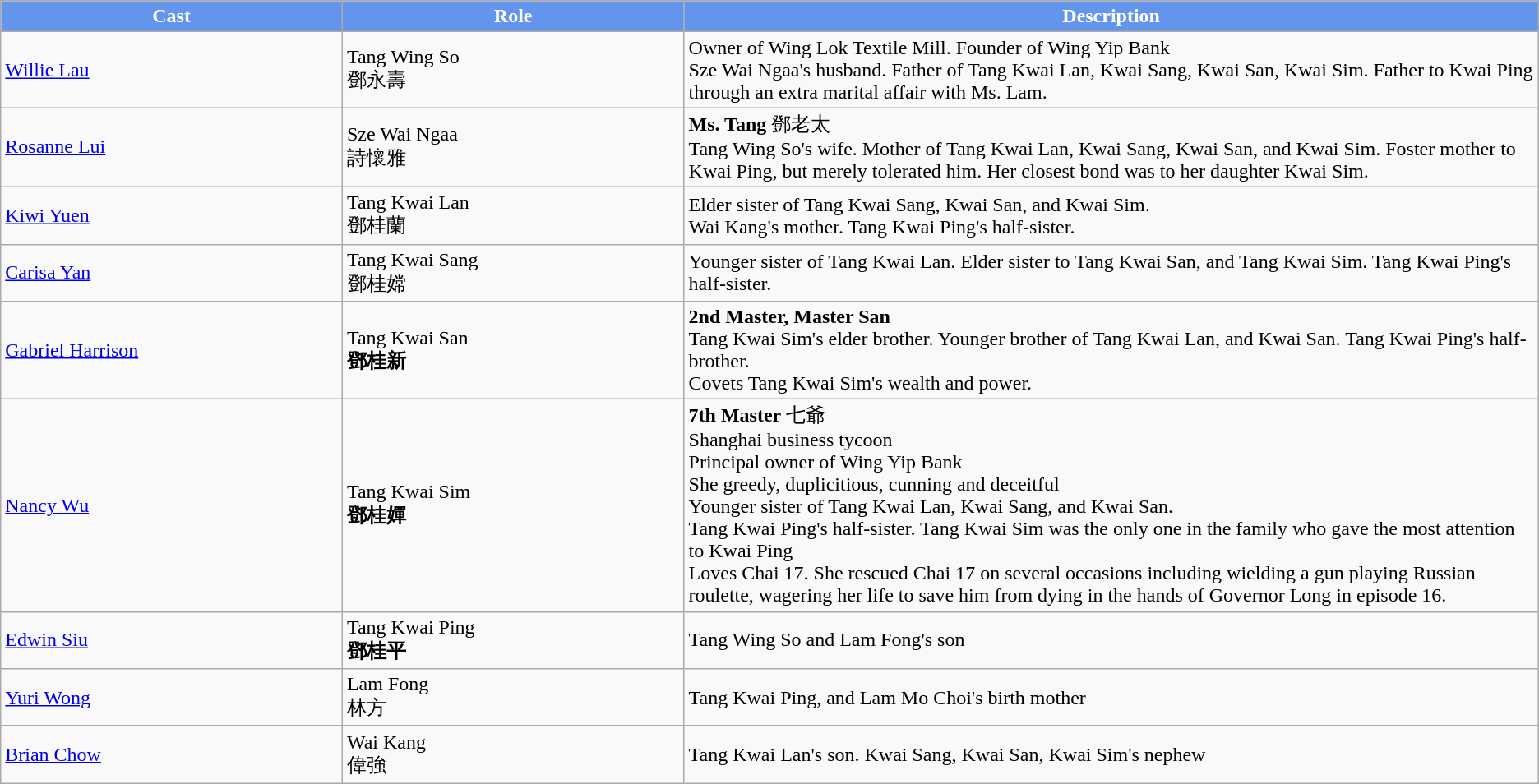<table class="wikitable">
<tr style="background:cornflowerblue; color:white" align=center>
<td style="width:6%"><strong>Cast</strong></td>
<td style="width:6%"><strong>Role</strong></td>
<td style="width:15%"><strong>Description</strong></td>
</tr>
<tr>
<td><a href='#'>Willie Lau</a></td>
<td>Tang Wing So<br>鄧永壽</td>
<td>Owner of Wing Lok Textile Mill. Founder of Wing Yip Bank<br> Sze Wai Ngaa's husband. Father of Tang Kwai Lan, Kwai Sang, Kwai San, Kwai Sim. Father to Kwai Ping through an extra marital affair with Ms. Lam.</td>
</tr>
<tr>
<td><a href='#'>Rosanne Lui</a></td>
<td>Sze Wai Ngaa<br>詩懷雅</td>
<td><strong>Ms. Tang</strong> 鄧老太<br>Tang Wing So's wife. Mother of Tang Kwai Lan, Kwai Sang, Kwai San, and Kwai Sim. Foster mother to Kwai Ping, but merely tolerated him. Her closest bond was to her daughter Kwai Sim.</td>
</tr>
<tr>
<td><a href='#'>Kiwi Yuen</a></td>
<td>Tang Kwai Lan<br>鄧桂蘭</td>
<td>Elder sister of Tang Kwai Sang, Kwai San, and Kwai Sim.<br>Wai Kang's mother. Tang Kwai Ping's half-sister.</td>
</tr>
<tr>
<td><a href='#'>Carisa Yan</a></td>
<td>Tang Kwai Sang<br>鄧桂嫦</td>
<td>Younger sister of Tang Kwai Lan. Elder sister to Tang Kwai San, and Tang Kwai Sim. Tang Kwai Ping's half-sister.</td>
</tr>
<tr>
<td><a href='#'>Gabriel Harrison</a></td>
<td>Tang Kwai San<br><strong>鄧桂新</strong></td>
<td><strong>2nd Master, Master San</strong><br>Tang Kwai Sim's elder brother. Younger brother of Tang Kwai Lan, and Kwai San. Tang Kwai Ping's half-brother.<br>Covets Tang Kwai Sim's wealth and power.</td>
</tr>
<tr>
<td><a href='#'>Nancy Wu</a></td>
<td>Tang Kwai Sim<br><strong>鄧桂嬋</strong></td>
<td><strong>7th Master</strong> 七爺<br>Shanghai business tycoon<br>Principal owner of Wing Yip Bank<br>She greedy, duplicitious, cunning and deceitful<br>Younger sister of Tang Kwai Lan, Kwai Sang, and Kwai San.<br>Tang Kwai Ping's half-sister. Tang Kwai Sim was the only one in the family who gave the most attention to Kwai Ping<br>Loves Chai 17. She rescued Chai 17 on several occasions including wielding a gun playing Russian roulette, wagering her life to save him from dying in the hands of Governor Long in episode 16.</td>
</tr>
<tr>
<td><a href='#'>Edwin Siu</a></td>
<td>Tang Kwai Ping<br><strong>鄧桂平</strong></td>
<td>Tang Wing So and Lam Fong's son</td>
</tr>
<tr>
<td><a href='#'>Yuri Wong</a></td>
<td>Lam Fong<br>林方</td>
<td>Tang Kwai Ping, and Lam Mo Choi's birth mother</td>
</tr>
<tr>
<td><a href='#'>Brian Chow</a></td>
<td>Wai Kang<br>偉強</td>
<td>Tang Kwai Lan's son. Kwai Sang, Kwai San, Kwai Sim's nephew</td>
</tr>
</table>
